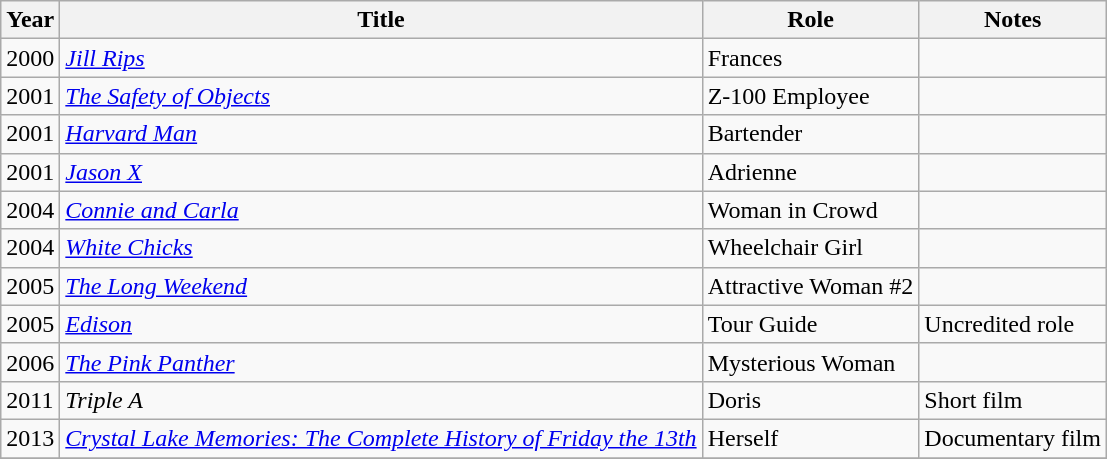<table class="wikitable sortable">
<tr>
<th>Year</th>
<th>Title</th>
<th>Role</th>
<th class="unsortable">Notes</th>
</tr>
<tr>
<td>2000</td>
<td><em><a href='#'>Jill Rips</a></em></td>
<td>Frances</td>
<td></td>
</tr>
<tr>
<td>2001</td>
<td data-sort-value="Safety of Objects, The"><em><a href='#'>The Safety of Objects</a></em></td>
<td>Z-100 Employee</td>
<td></td>
</tr>
<tr>
<td>2001</td>
<td><em><a href='#'>Harvard Man</a></em></td>
<td>Bartender</td>
<td></td>
</tr>
<tr>
<td>2001</td>
<td><em><a href='#'>Jason X</a></em></td>
<td>Adrienne</td>
<td></td>
</tr>
<tr>
<td>2004</td>
<td><em><a href='#'>Connie and Carla</a></em></td>
<td>Woman in Crowd</td>
<td></td>
</tr>
<tr>
<td>2004</td>
<td><em><a href='#'>White Chicks</a></em></td>
<td>Wheelchair Girl</td>
<td></td>
</tr>
<tr>
<td>2005</td>
<td data-sort-value="Long Weekend, The"><em><a href='#'>The Long Weekend</a></em></td>
<td>Attractive Woman #2</td>
<td></td>
</tr>
<tr>
<td>2005</td>
<td><em><a href='#'>Edison</a></em></td>
<td>Tour Guide</td>
<td>Uncredited role</td>
</tr>
<tr>
<td>2006</td>
<td data-sort-value="Pink Panther, The"><em><a href='#'>The Pink Panther</a></em></td>
<td>Mysterious Woman</td>
<td></td>
</tr>
<tr>
<td>2011</td>
<td><em>Triple A</em></td>
<td>Doris</td>
<td>Short film</td>
</tr>
<tr>
<td>2013</td>
<td><em><a href='#'>Crystal Lake Memories: The Complete History of Friday the 13th</a></em></td>
<td>Herself</td>
<td>Documentary film</td>
</tr>
<tr>
</tr>
</table>
